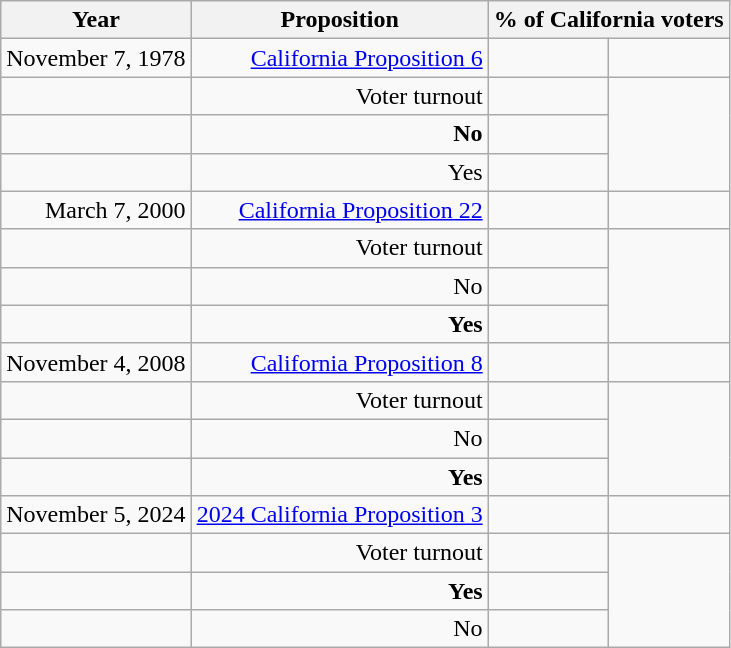<table class="wikitable" font-size:80%;">
<tr>
<th>Year</th>
<th>Proposition</th>
<th colspan="2">% of California voters</th>
</tr>
<tr>
<td style="text-align:right;">November 7, 1978</td>
<td style="text-align:right;"><a href='#'>California Proposition 6</a></td>
<td></td>
<td></td>
</tr>
<tr>
<td></td>
<td style="text-align:right;">Voter turnout</td>
<td align=right></td>
</tr>
<tr>
<td></td>
<td style="text-align:right;"><strong>No</strong></td>
<td align=right></td>
</tr>
<tr>
<td></td>
<td style="text-align:right;">Yes</td>
<td align=right></td>
</tr>
<tr>
<td style="text-align:right;">March 7, 2000</td>
<td style="text-align:right;"><a href='#'>California Proposition 22</a></td>
<td></td>
<td></td>
</tr>
<tr>
<td></td>
<td style="text-align:right;">Voter turnout</td>
<td align=right></td>
</tr>
<tr>
<td></td>
<td style="text-align:right;">No</td>
<td align=right></td>
</tr>
<tr>
<td></td>
<td style="text-align:right;"><strong>Yes</strong></td>
<td align=right></td>
</tr>
<tr>
<td style="text-align:right;">November 4, 2008</td>
<td style="text-align:right;"><a href='#'>California Proposition 8</a></td>
<td></td>
<td></td>
</tr>
<tr>
<td></td>
<td style="text-align:right;">Voter turnout</td>
<td align=right></td>
</tr>
<tr>
<td></td>
<td style="text-align:right;">No</td>
<td align=right></td>
</tr>
<tr>
<td></td>
<td style="text-align:right;"><strong>Yes</strong></td>
<td align=right></td>
</tr>
<tr>
<td style="text-align:right;">November 5, 2024</td>
<td style="text-align:right;"><a href='#'>2024 California Proposition 3</a></td>
<td></td>
<td></td>
</tr>
<tr>
<td></td>
<td style="text-align:right;">Voter turnout</td>
<td align=right></td>
</tr>
<tr>
<td></td>
<td style="text-align:right;"><strong>Yes</strong></td>
<td align=right></td>
</tr>
<tr>
<td></td>
<td style="text-align:right;">No</td>
<td align=right></td>
</tr>
</table>
